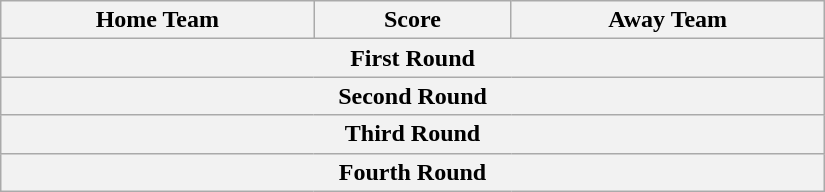<table class="wikitable" style="text-align: center; width:550px">
<tr>
<th scope="col" width="195px">Home Team</th>
<th scope="col" width="120px">Score</th>
<th scope="col" width="195px">Away Team</th>
</tr>
<tr>
<th colspan="3">First Round<br></th>
</tr>
<tr>
<th colspan="3">Second Round<br>


</th>
</tr>
<tr>
<th colspan="3">Third Round<br>
</th>
</tr>
<tr>
<th colspan="3">Fourth Round<br></th>
</tr>
</table>
